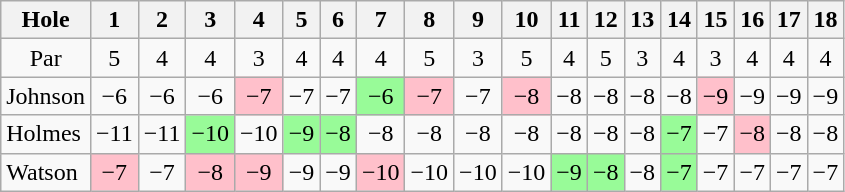<table class="wikitable" style="text-align:center">
<tr>
<th>Hole</th>
<th>1</th>
<th>2</th>
<th>3</th>
<th>4</th>
<th>5</th>
<th>6</th>
<th>7</th>
<th>8</th>
<th>9</th>
<th>10</th>
<th>11</th>
<th>12</th>
<th>13</th>
<th>14</th>
<th>15</th>
<th>16</th>
<th>17</th>
<th>18</th>
</tr>
<tr>
<td>Par</td>
<td>5</td>
<td>4</td>
<td>4</td>
<td>3</td>
<td>4</td>
<td>4</td>
<td>4</td>
<td>5</td>
<td>3</td>
<td>5</td>
<td>4</td>
<td>5</td>
<td>3</td>
<td>4</td>
<td>3</td>
<td>4</td>
<td>4</td>
<td>4</td>
</tr>
<tr>
<td align=left> Johnson</td>
<td>−6</td>
<td>−6</td>
<td>−6</td>
<td style="background: Pink;">−7</td>
<td>−7</td>
<td>−7</td>
<td style="background: PaleGreen;">−6</td>
<td style="background: Pink;">−7</td>
<td>−7</td>
<td style="background: Pink;">−8</td>
<td>−8</td>
<td>−8</td>
<td>−8</td>
<td>−8</td>
<td style="background: Pink;">−9</td>
<td>−9</td>
<td>−9</td>
<td>−9</td>
</tr>
<tr>
<td align=left> Holmes</td>
<td>−11</td>
<td>−11</td>
<td style="background: PaleGreen;">−10</td>
<td>−10</td>
<td style="background: PaleGreen;">−9</td>
<td style="background: PaleGreen;">−8</td>
<td>−8</td>
<td>−8</td>
<td>−8</td>
<td>−8</td>
<td>−8</td>
<td>−8</td>
<td>−8</td>
<td style="background: PaleGreen;">−7</td>
<td>−7</td>
<td style="background: Pink;">−8</td>
<td>−8</td>
<td>−8</td>
</tr>
<tr>
<td align=left> Watson</td>
<td style="background: Pink;">−7</td>
<td>−7</td>
<td style="background: Pink;">−8</td>
<td style="background: Pink;">−9</td>
<td>−9</td>
<td>−9</td>
<td style="background: Pink;">−10</td>
<td>−10</td>
<td>−10</td>
<td>−10</td>
<td style="background: PaleGreen;">−9</td>
<td style="background: PaleGreen;">−8</td>
<td>−8</td>
<td style="background: PaleGreen;">−7</td>
<td>−7</td>
<td>−7</td>
<td>−7</td>
<td>−7</td>
</tr>
</table>
